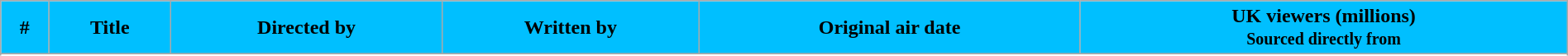<table class="wikitable plainrowheaders" style="width:100%; background:#fff;">
<tr>
<th style="background: #00BFFF;">#</th>
<th style="background: #00BFFF;">Title</th>
<th style="background: #00BFFF;">Directed by</th>
<th style="background: #00BFFF;">Written by</th>
<th style="background: #00BFFF;">Original air date</th>
<th style="background: #00BFFF;">UK viewers (millions)<br><small><strong>Sourced directly from </strong></small></th>
</tr>
<tr>
</tr>
<tr>
</tr>
<tr>
</tr>
<tr>
</tr>
<tr>
</tr>
<tr>
</tr>
</table>
